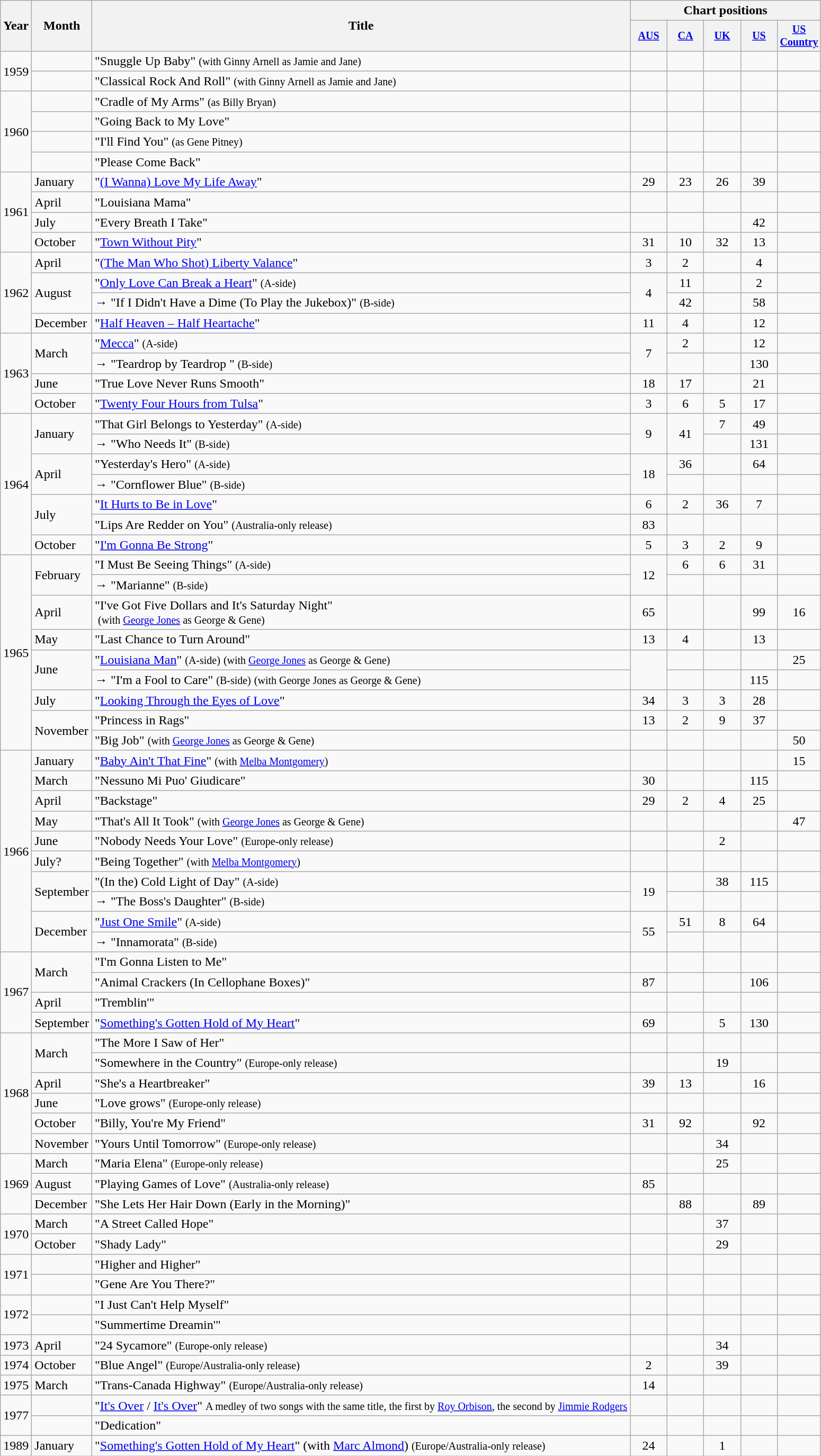<table class="wikitable" style=text-align:center;>
<tr>
<th rowspan="2">Year</th>
<th rowspan="2">Month</th>
<th rowspan="2">Title</th>
<th colspan="5">Chart positions</th>
</tr>
<tr style="font-size:smaller;">
<th style="width:40px;"><a href='#'>AUS</a></th>
<th style="width:40px;"><a href='#'>CA</a></th>
<th style="width:40px;"><a href='#'>UK</a></th>
<th style="width:40px;"><a href='#'>US</a></th>
<th style="width:40px;"><a href='#'>US<br>Country</a></th>
</tr>
<tr>
<td rowspan="2">1959</td>
<td align=left></td>
<td align=left>"Snuggle Up Baby" <small>(with Ginny Arnell as Jamie and Jane)</small></td>
<td></td>
<td></td>
<td></td>
<td></td>
<td></td>
</tr>
<tr>
<td align=left></td>
<td align=left>"Classical Rock And Roll" <small>(with Ginny Arnell as Jamie and Jane)</small></td>
<td></td>
<td></td>
<td></td>
<td></td>
<td></td>
</tr>
<tr>
<td rowspan="4">1960</td>
<td align=left></td>
<td align=left>"Cradle of My Arms" <small>(as Billy Bryan)</small></td>
<td></td>
<td></td>
<td></td>
<td></td>
<td></td>
</tr>
<tr>
<td align=left></td>
<td align=left>"Going Back to My Love"</td>
<td></td>
<td></td>
<td></td>
<td></td>
<td></td>
</tr>
<tr>
<td align=left></td>
<td align=left>"I'll Find You" <small>(as Gene Pitney)</small></td>
<td></td>
<td></td>
<td></td>
<td></td>
<td></td>
</tr>
<tr>
<td align=left></td>
<td align=left>"Please Come Back"</td>
<td></td>
<td></td>
<td></td>
<td></td>
<td></td>
</tr>
<tr>
<td rowspan="4">1961</td>
<td align=left>January</td>
<td align=left>"<a href='#'>(I Wanna) Love My Life Away</a>"</td>
<td>29</td>
<td>23</td>
<td>26</td>
<td>39</td>
<td></td>
</tr>
<tr>
<td align=left>April</td>
<td align=left>"Louisiana Mama"</td>
<td></td>
<td></td>
<td></td>
<td></td>
<td></td>
</tr>
<tr>
<td align=left>July</td>
<td align=left>"Every Breath I Take"</td>
<td></td>
<td></td>
<td></td>
<td>42</td>
<td></td>
</tr>
<tr>
<td align=left>October</td>
<td align=left>"<a href='#'>Town Without Pity</a>"</td>
<td>31</td>
<td>10</td>
<td>32</td>
<td>13</td>
<td></td>
</tr>
<tr>
<td rowspan="4">1962</td>
<td align=left>April</td>
<td align=left>"<a href='#'>(The Man Who Shot) Liberty Valance</a>"</td>
<td>3</td>
<td>2</td>
<td></td>
<td>4</td>
<td></td>
</tr>
<tr>
<td style="text-align:left;" rowspan="2">August</td>
<td align=left>"<a href='#'>Only Love Can Break a Heart</a>" <small>(A-side)</small></td>
<td rowspan="2">4</td>
<td>11</td>
<td></td>
<td>2</td>
<td></td>
</tr>
<tr>
<td align=left>→ "If I Didn't Have a Dime (To Play the Jukebox)" <small>(B-side)</small><br></td>
<td>42</td>
<td></td>
<td>58</td>
<td></td>
</tr>
<tr>
<td align=left>December</td>
<td align=left>"<a href='#'>Half Heaven – Half Heartache</a>"</td>
<td>11</td>
<td>4</td>
<td></td>
<td>12</td>
<td></td>
</tr>
<tr>
<td rowspan="4">1963</td>
<td style="text-align:left;" rowspan="2">March</td>
<td align=left>"<a href='#'>Mecca</a>" <small>(A-side)</small></td>
<td rowspan="2">7</td>
<td>2</td>
<td></td>
<td>12</td>
<td></td>
</tr>
<tr>
<td align=left>→ "Teardrop by Teardrop " <small>(B-side)</small></td>
<td></td>
<td></td>
<td>130</td>
<td></td>
</tr>
<tr>
<td align=left>June</td>
<td align=left>"True Love Never Runs Smooth"</td>
<td>18</td>
<td>17</td>
<td></td>
<td>21</td>
<td></td>
</tr>
<tr>
<td align=left>October</td>
<td align=left>"<a href='#'>Twenty Four Hours from Tulsa</a>"</td>
<td>3</td>
<td>6</td>
<td>5</td>
<td>17</td>
<td></td>
</tr>
<tr>
<td rowspan="7">1964</td>
<td style="text-align:left;" rowspan="2">January</td>
<td align=left>"That Girl Belongs to Yesterday" <small>(A-side)</small></td>
<td rowspan="2">9</td>
<td rowspan="2">41</td>
<td>7</td>
<td>49</td>
<td></td>
</tr>
<tr>
<td align=left>→ "Who Needs It" <small>(B-side)</small><br>
</td>
<td></td>
<td>131</td>
<td></td>
</tr>
<tr>
<td style="text-align:left;" rowspan="2">April</td>
<td align=left>"Yesterday's Hero" <small>(A-side)</small></td>
<td rowspan="2">18</td>
<td>36</td>
<td></td>
<td>64</td>
<td></td>
</tr>
<tr>
<td align=left>→ "Cornflower Blue" <small>(B-side)</small><br></td>
<td></td>
<td></td>
<td></td>
<td></td>
</tr>
<tr>
<td style="text-align:left;" rowspan="2">July</td>
<td align=left>"<a href='#'>It Hurts to Be in Love</a>"</td>
<td>6</td>
<td>2</td>
<td>36</td>
<td>7</td>
<td></td>
</tr>
<tr>
<td align=left>"Lips Are Redder on You" <small>(Australia-only release)</small></td>
<td>83</td>
<td></td>
<td></td>
<td></td>
<td></td>
</tr>
<tr>
<td align=left>October</td>
<td align=left>"<a href='#'>I'm Gonna Be Strong</a>"</td>
<td>5</td>
<td>3</td>
<td>2</td>
<td>9</td>
<td></td>
</tr>
<tr>
<td rowspan="9">1965</td>
<td style="text-align:left;" rowspan="2">February</td>
<td align=left>"I Must Be Seeing Things" <small>(A-side)</small></td>
<td rowspan="2">12</td>
<td>6</td>
<td>6</td>
<td>31</td>
<td></td>
</tr>
<tr>
<td align=left>→ "Marianne" <small>(B-side)</small><br></td>
<td></td>
<td></td>
<td></td>
<td></td>
</tr>
<tr>
<td align=left>April</td>
<td align=left>"I've Got Five Dollars and It's Saturday Night"<br> <small>(with <a href='#'>George Jones</a> as George & Gene)</small></td>
<td>65</td>
<td></td>
<td></td>
<td>99</td>
<td>16</td>
</tr>
<tr>
<td align=left>May</td>
<td align=left>"Last Chance to Turn Around"</td>
<td>13</td>
<td>4</td>
<td></td>
<td>13</td>
<td></td>
</tr>
<tr>
<td style="text-align:left;" rowspan="2">June</td>
<td align=left>"<a href='#'>Louisiana Man</a>" <small>(A-side)</small> <small>(with <a href='#'>George Jones</a> as George & Gene)</small></td>
<td rowspan="2"></td>
<td></td>
<td></td>
<td></td>
<td>25</td>
</tr>
<tr>
<td align=left>→ "I'm a Fool to Care" <small>(B-side)</small> <small>(with George Jones as George & Gene)</small></td>
<td></td>
<td></td>
<td>115</td>
<td></td>
</tr>
<tr>
<td align=left>July</td>
<td align=left>"<a href='#'>Looking Through the Eyes of Love</a>"</td>
<td>34</td>
<td>3</td>
<td>3</td>
<td>28</td>
<td></td>
</tr>
<tr>
<td style="text-align:left;" rowspan="2">November</td>
<td align=left>"Princess in Rags"</td>
<td>13</td>
<td>2</td>
<td>9</td>
<td>37</td>
<td></td>
</tr>
<tr>
<td align=left>"Big Job" <small>(with <a href='#'>George Jones</a> as George & Gene)</small></td>
<td></td>
<td></td>
<td></td>
<td></td>
<td>50</td>
</tr>
<tr>
<td rowspan="10">1966</td>
<td align=left>January</td>
<td align=left>"<a href='#'>Baby Ain't That Fine</a>" <small>(with <a href='#'>Melba Montgomery</a>)</small></td>
<td></td>
<td></td>
<td></td>
<td></td>
<td>15</td>
</tr>
<tr>
<td align=left>March</td>
<td align=left>"Nessuno Mi Puo' Giudicare"</td>
<td>30</td>
<td></td>
<td></td>
<td>115</td>
<td></td>
</tr>
<tr>
<td align=left>April</td>
<td align=left>"Backstage"</td>
<td>29</td>
<td>2</td>
<td>4</td>
<td>25</td>
<td></td>
</tr>
<tr>
<td align=left>May</td>
<td align=left>"That's All It Took" <small>(with <a href='#'>George Jones</a> as George & Gene)</small></td>
<td></td>
<td></td>
<td></td>
<td></td>
<td>47</td>
</tr>
<tr>
<td align=left>June</td>
<td align=left>"Nobody Needs Your Love" <small>(Europe-only release)</small></td>
<td></td>
<td></td>
<td>2</td>
<td></td>
<td></td>
</tr>
<tr>
<td align=left>July?</td>
<td align=left>"Being Together" <small>(with <a href='#'>Melba Montgomery</a>)</small></td>
<td></td>
<td></td>
<td></td>
<td></td>
<td></td>
</tr>
<tr>
<td style="text-align:left;" rowspan="2">September</td>
<td align=left>"(In the) Cold Light of Day" <small>(A-side)</small></td>
<td rowspan="2">19</td>
<td></td>
<td>38</td>
<td>115</td>
<td></td>
</tr>
<tr>
<td align=left>→ "The Boss's Daughter" <small>(B-side)</small><br></td>
<td></td>
<td></td>
<td></td>
<td></td>
</tr>
<tr>
<td style="text-align:left;" rowspan="2">December</td>
<td align=left>"<a href='#'>Just One Smile</a>" <small>(A-side)</small></td>
<td rowspan="2">55</td>
<td>51</td>
<td>8</td>
<td>64</td>
<td></td>
</tr>
<tr>
<td align=left>→ "Innamorata" <small>(B-side)</small><br></td>
<td></td>
<td></td>
<td></td>
<td></td>
</tr>
<tr>
<td rowspan="4">1967</td>
<td style="text-align:left;" rowspan="2">March</td>
<td align=left>"I'm Gonna Listen to Me"</td>
<td></td>
<td></td>
<td></td>
<td></td>
<td></td>
</tr>
<tr>
<td align=left>"Animal Crackers (In Cellophane Boxes)"</td>
<td>87</td>
<td></td>
<td></td>
<td>106</td>
<td></td>
</tr>
<tr>
<td align=left>April</td>
<td align=left>"Tremblin'"</td>
<td></td>
<td></td>
<td></td>
<td></td>
<td></td>
</tr>
<tr>
<td align=left>September</td>
<td align=left>"<a href='#'>Something's Gotten Hold of My Heart</a>"</td>
<td>69</td>
<td></td>
<td>5</td>
<td>130</td>
<td></td>
</tr>
<tr>
<td rowspan="6">1968</td>
<td style="text-align:left;" rowspan="2">March</td>
<td align=left>"The More I Saw of Her"</td>
<td></td>
<td></td>
<td></td>
<td></td>
<td></td>
</tr>
<tr>
<td align=left>"Somewhere in the Country" <small>(Europe-only release)</small></td>
<td></td>
<td></td>
<td>19</td>
<td></td>
<td></td>
</tr>
<tr>
<td align=left>April</td>
<td align=left>"She's a Heartbreaker"</td>
<td>39</td>
<td>13</td>
<td></td>
<td>16</td>
<td></td>
</tr>
<tr>
<td align=left>June</td>
<td align=left>"Love grows" <small>(Europe-only release)</small></td>
<td></td>
<td></td>
<td></td>
<td></td>
<td></td>
</tr>
<tr>
<td align=left>October</td>
<td align=left>"Billy, You're My Friend"</td>
<td>31</td>
<td>92</td>
<td></td>
<td>92</td>
<td></td>
</tr>
<tr>
<td align=left>November</td>
<td align=left>"Yours Until Tomorrow" <small>(Europe-only release)</small></td>
<td></td>
<td></td>
<td>34</td>
<td></td>
<td></td>
</tr>
<tr>
<td rowspan="3">1969</td>
<td align=left>March</td>
<td align=left>"Maria Elena" <small>(Europe-only release)</small></td>
<td></td>
<td></td>
<td>25</td>
<td></td>
<td></td>
</tr>
<tr>
<td align=left>August</td>
<td align=left>"Playing Games of Love" <small>(Australia-only release)</small></td>
<td>85</td>
<td></td>
<td></td>
<td></td>
<td></td>
</tr>
<tr>
<td align=left>December</td>
<td align=left>"She Lets Her Hair Down (Early in the Morning)"</td>
<td></td>
<td>88</td>
<td></td>
<td>89</td>
<td></td>
</tr>
<tr>
<td rowspan="2">1970</td>
<td align=left>March</td>
<td align=left>"A Street Called Hope"</td>
<td></td>
<td></td>
<td>37</td>
<td></td>
<td></td>
</tr>
<tr>
<td align=left>October</td>
<td align=left>"Shady Lady"</td>
<td></td>
<td></td>
<td>29</td>
<td></td>
<td></td>
</tr>
<tr>
<td rowspan="2">1971</td>
<td align=left></td>
<td align=left>"Higher and Higher"</td>
<td></td>
<td></td>
<td></td>
<td></td>
<td></td>
</tr>
<tr>
<td align=left></td>
<td align=left>"Gene Are You There?"</td>
<td></td>
<td></td>
<td></td>
<td></td>
<td></td>
</tr>
<tr>
<td rowspan="2">1972</td>
<td align=left></td>
<td align=left>"I Just Can't Help Myself"</td>
<td></td>
<td></td>
<td></td>
<td></td>
<td></td>
</tr>
<tr>
<td align=left></td>
<td align=left>"Summertime Dreamin'"</td>
<td></td>
<td></td>
<td></td>
<td></td>
<td></td>
</tr>
<tr>
<td>1973</td>
<td align=left>April</td>
<td align=left>"24 Sycamore" <small>(Europe-only release)</small></td>
<td></td>
<td></td>
<td>34</td>
<td></td>
<td></td>
</tr>
<tr>
<td>1974</td>
<td align=left>October</td>
<td align=left>"Blue Angel" <small>(Europe/Australia-only release)</small></td>
<td>2</td>
<td></td>
<td>39</td>
<td></td>
<td></td>
</tr>
<tr>
<td>1975</td>
<td align=left>March</td>
<td align=left>"Trans-Canada Highway" <small>(Europe/Australia-only release)</small></td>
<td>14</td>
<td></td>
<td></td>
<td></td>
<td></td>
</tr>
<tr>
<td rowspan="2">1977</td>
<td align=left></td>
<td align=left>"<a href='#'>It's Over</a> / <a href='#'>It's Over</a>" <small>A medley of two songs with the same title, the first by <a href='#'>Roy Orbison</a>, the second by <a href='#'>Jimmie Rodgers</a></small></td>
<td></td>
<td></td>
<td></td>
<td></td>
<td></td>
</tr>
<tr>
<td align=left></td>
<td align=left>"Dedication"</td>
<td></td>
<td></td>
<td></td>
<td></td>
<td></td>
</tr>
<tr>
<td>1989</td>
<td align=left>January</td>
<td align=left>"<a href='#'>Something's Gotten Hold of My Heart</a>" (with <a href='#'>Marc Almond</a>) <small>(Europe/Australia-only release)</small></td>
<td>24</td>
<td></td>
<td>1</td>
<td></td>
<td></td>
</tr>
</table>
